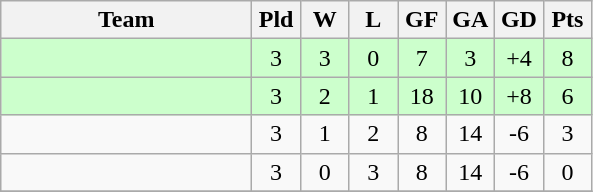<table class="wikitable" style="text-align:center;">
<tr>
<th width=160>Team</th>
<th width=25>Pld</th>
<th width=25>W</th>
<th width=25>L</th>
<th width=25>GF</th>
<th width=25>GA</th>
<th width=25>GD</th>
<th width=25>Pts</th>
</tr>
<tr style="background:#ccffcc;">
<td align=left></td>
<td>3</td>
<td>3</td>
<td>0</td>
<td>7</td>
<td>3</td>
<td>+4</td>
<td>8</td>
</tr>
<tr style="background:#ccffcc;">
<td align=left></td>
<td>3</td>
<td>2</td>
<td>1</td>
<td>18</td>
<td>10</td>
<td>+8</td>
<td>6</td>
</tr>
<tr>
<td align=left></td>
<td>3</td>
<td>1</td>
<td>2</td>
<td>8</td>
<td>14</td>
<td>-6</td>
<td>3</td>
</tr>
<tr>
<td align=left></td>
<td>3</td>
<td>0</td>
<td>3</td>
<td>8</td>
<td>14</td>
<td>-6</td>
<td>0</td>
</tr>
<tr>
</tr>
</table>
